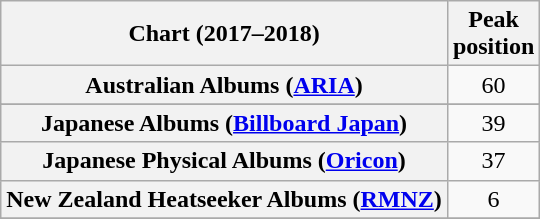<table class="wikitable sortable plainrowheaders" style="text-align:center">
<tr>
<th scope="col">Chart (2017–2018)</th>
<th scope="col">Peak<br>position</th>
</tr>
<tr>
<th scope="row">Australian Albums (<a href='#'>ARIA</a>)</th>
<td>60</td>
</tr>
<tr>
</tr>
<tr>
</tr>
<tr>
</tr>
<tr>
</tr>
<tr>
<th scope="row">Japanese Albums (<a href='#'>Billboard Japan</a>)</th>
<td>39</td>
</tr>
<tr>
<th scope="row">Japanese Physical Albums (<a href='#'>Oricon</a>)</th>
<td>37</td>
</tr>
<tr>
<th scope="row">New Zealand Heatseeker Albums (<a href='#'>RMNZ</a>)</th>
<td>6</td>
</tr>
<tr>
</tr>
</table>
